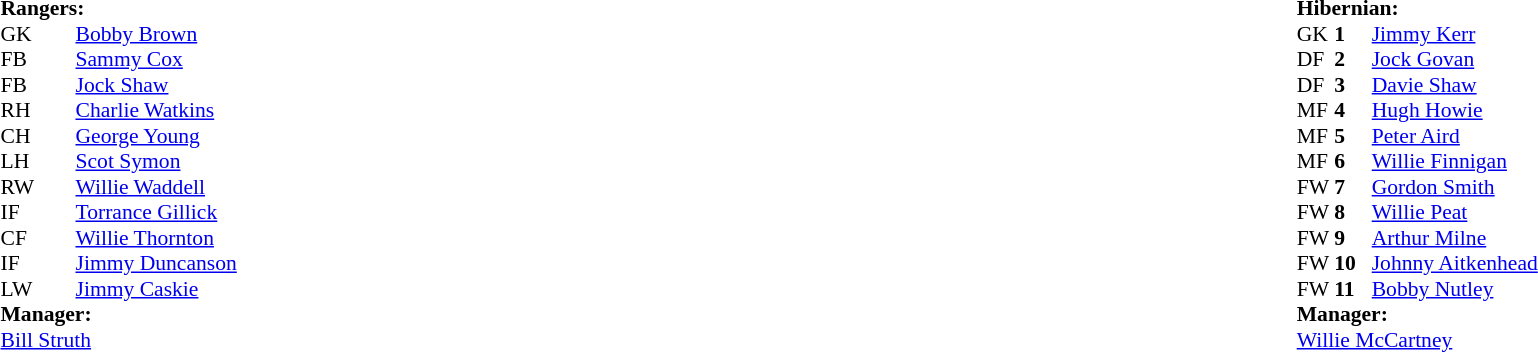<table width="100%">
<tr>
<td valign="top" width="50%"><br><table style="font-size: 90%" cellspacing="0" cellpadding="0">
<tr>
<td colspan="4"><strong>Rangers:</strong></td>
</tr>
<tr>
<th width="25"></th>
<th width="25"></th>
</tr>
<tr>
<td>GK</td>
<td></td>
<td><a href='#'>Bobby Brown</a></td>
</tr>
<tr>
<td>FB</td>
<td></td>
<td><a href='#'>Sammy Cox</a></td>
</tr>
<tr>
<td>FB</td>
<td></td>
<td><a href='#'>Jock Shaw</a></td>
</tr>
<tr>
<td>RH</td>
<td></td>
<td><a href='#'>Charlie Watkins</a></td>
</tr>
<tr>
<td>CH</td>
<td></td>
<td><a href='#'>George Young</a></td>
</tr>
<tr>
<td>LH</td>
<td></td>
<td><a href='#'>Scot Symon</a></td>
</tr>
<tr>
<td>RW</td>
<td></td>
<td><a href='#'>Willie Waddell</a></td>
</tr>
<tr>
<td>IF</td>
<td></td>
<td><a href='#'>Torrance Gillick</a></td>
</tr>
<tr>
<td>CF</td>
<td></td>
<td><a href='#'>Willie Thornton</a></td>
</tr>
<tr>
<td>IF</td>
<td></td>
<td><a href='#'>Jimmy Duncanson</a></td>
</tr>
<tr>
<td>LW</td>
<td></td>
<td><a href='#'>Jimmy Caskie</a></td>
</tr>
<tr>
<td colspan=4><strong>Manager:</strong></td>
</tr>
<tr>
<td colspan="4"><a href='#'>Bill Struth</a></td>
</tr>
</table>
</td>
<td valign="top" width="50%"><br><table style="font-size: 90%" cellspacing="0" cellpadding="0" align="center">
<tr>
<td colspan="4"><strong>Hibernian:</strong></td>
</tr>
<tr>
<th width=25></th>
<th width=25></th>
</tr>
<tr>
<td>GK</td>
<td><strong>1</strong></td>
<td><a href='#'>Jimmy Kerr</a></td>
</tr>
<tr>
<td>DF</td>
<td><strong>2</strong></td>
<td><a href='#'>Jock Govan</a></td>
</tr>
<tr>
<td>DF</td>
<td><strong>3</strong></td>
<td><a href='#'>Davie Shaw</a></td>
</tr>
<tr>
<td>MF</td>
<td><strong>4</strong></td>
<td><a href='#'>Hugh Howie</a></td>
</tr>
<tr>
<td>MF</td>
<td><strong>5</strong></td>
<td><a href='#'>Peter Aird</a></td>
</tr>
<tr>
<td>MF</td>
<td><strong>6</strong></td>
<td><a href='#'>Willie Finnigan</a></td>
</tr>
<tr>
<td>FW</td>
<td><strong>7</strong></td>
<td><a href='#'>Gordon Smith</a></td>
</tr>
<tr>
<td>FW</td>
<td><strong>8</strong></td>
<td><a href='#'>Willie Peat</a></td>
</tr>
<tr>
<td>FW</td>
<td><strong>9</strong></td>
<td><a href='#'>Arthur Milne</a></td>
</tr>
<tr>
<td>FW</td>
<td><strong>10</strong></td>
<td><a href='#'>Johnny Aitkenhead</a></td>
</tr>
<tr>
<td>FW</td>
<td><strong>11</strong></td>
<td><a href='#'>Bobby Nutley</a></td>
</tr>
<tr>
<td colspan=3><strong>Manager:</strong></td>
</tr>
<tr>
<td colspan=4><a href='#'>Willie McCartney</a></td>
</tr>
</table>
</td>
</tr>
</table>
